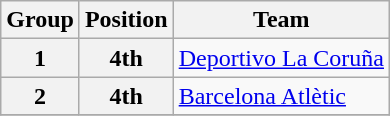<table class="wikitable">
<tr>
<th>Group</th>
<th>Position</th>
<th>Team</th>
</tr>
<tr>
<th>1</th>
<th>4th</th>
<td><a href='#'>Deportivo La Coruña</a></td>
</tr>
<tr>
<th>2</th>
<th>4th</th>
<td><a href='#'>Barcelona Atlètic</a></td>
</tr>
<tr>
</tr>
</table>
